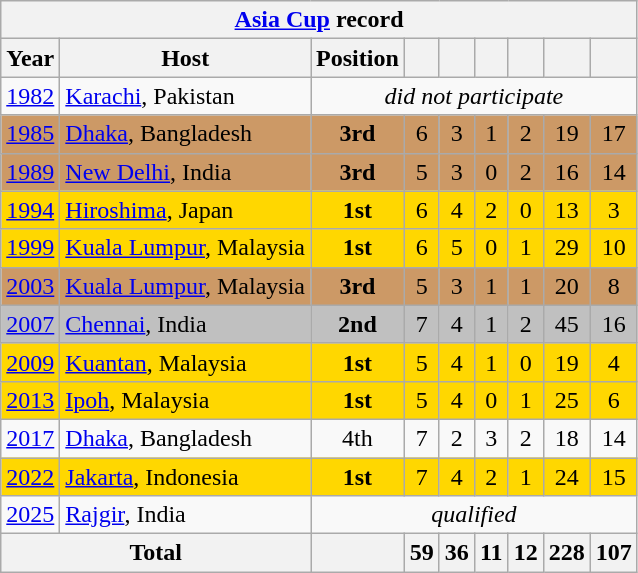<table class="wikitable" style="text-align: center;">
<tr>
<th colspan=9><a href='#'>Asia Cup</a> record</th>
</tr>
<tr>
<th>Year</th>
<th>Host</th>
<th>Position</th>
<th></th>
<th></th>
<th></th>
<th></th>
<th></th>
<th></th>
</tr>
<tr>
<td><a href='#'>1982</a></td>
<td align=left> <a href='#'>Karachi</a>, Pakistan</td>
<td colspan=7><em>did not participate</em></td>
</tr>
<tr bgcolor=cc9966>
<td><a href='#'>1985</a></td>
<td align=left> <a href='#'>Dhaka</a>, Bangladesh</td>
<td><strong>3rd</strong></td>
<td>6</td>
<td>3</td>
<td>1</td>
<td>2</td>
<td>19</td>
<td>17</td>
</tr>
<tr bgcolor=cc9966>
<td><a href='#'>1989</a></td>
<td align=left> <a href='#'>New Delhi</a>, India</td>
<td><strong>3rd</strong></td>
<td>5</td>
<td>3</td>
<td>0</td>
<td>2</td>
<td>16</td>
<td>14</td>
</tr>
<tr bgcolor=gold>
<td><a href='#'>1994</a></td>
<td align=left> <a href='#'>Hiroshima</a>, Japan</td>
<td><strong>1st</strong></td>
<td>6</td>
<td>4</td>
<td>2</td>
<td>0</td>
<td>13</td>
<td>3</td>
</tr>
<tr bgcolor=gold>
<td><a href='#'>1999</a></td>
<td align=left> <a href='#'>Kuala Lumpur</a>, Malaysia</td>
<td><strong>1st</strong></td>
<td>6</td>
<td>5</td>
<td>0</td>
<td>1</td>
<td>29</td>
<td>10</td>
</tr>
<tr bgcolor=cc9966>
<td><a href='#'>2003</a></td>
<td align=left> <a href='#'>Kuala Lumpur</a>, Malaysia</td>
<td><strong>3rd</strong></td>
<td>5</td>
<td>3</td>
<td>1</td>
<td>1</td>
<td>20</td>
<td>8</td>
</tr>
<tr bgcolor=silver>
<td><a href='#'>2007</a></td>
<td align=left> <a href='#'>Chennai</a>, India</td>
<td><strong>2nd</strong></td>
<td>7</td>
<td>4</td>
<td>1</td>
<td>2</td>
<td>45</td>
<td>16</td>
</tr>
<tr bgcolor=gold>
<td><a href='#'>2009</a></td>
<td align=left> <a href='#'>Kuantan</a>, Malaysia</td>
<td><strong>1st</strong></td>
<td>5</td>
<td>4</td>
<td>1</td>
<td>0</td>
<td>19</td>
<td>4</td>
</tr>
<tr bgcolor=gold>
<td><a href='#'>2013</a></td>
<td align=left> <a href='#'>Ipoh</a>, Malaysia</td>
<td><strong>1st</strong></td>
<td>5</td>
<td>4</td>
<td>0</td>
<td>1</td>
<td>25</td>
<td>6</td>
</tr>
<tr>
<td><a href='#'>2017</a></td>
<td align=left> <a href='#'>Dhaka</a>, Bangladesh</td>
<td>4th</td>
<td>7</td>
<td>2</td>
<td>3</td>
<td>2</td>
<td>18</td>
<td>14</td>
</tr>
<tr bgcolor=gold>
<td><a href='#'>2022</a></td>
<td align=left> <a href='#'>Jakarta</a>, Indonesia</td>
<td><strong>1st</strong></td>
<td>7</td>
<td>4</td>
<td>2</td>
<td>1</td>
<td>24</td>
<td>15</td>
</tr>
<tr>
<td><a href='#'>2025</a></td>
<td align=left> <a href='#'>Rajgir</a>, India</td>
<td colspan=7><em>qualified</em></td>
</tr>
<tr>
<th colspan=2>Total</th>
<th></th>
<th>59</th>
<th>36</th>
<th>11</th>
<th>12</th>
<th>228</th>
<th>107</th>
</tr>
</table>
